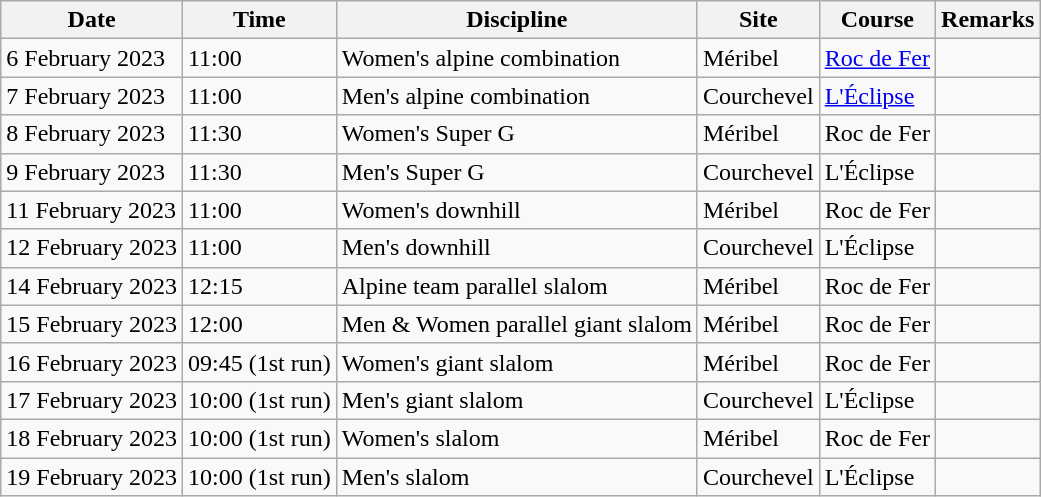<table class="wikitable">
<tr>
<th>Date</th>
<th>Time</th>
<th>Discipline</th>
<th>Site</th>
<th>Course</th>
<th>Remarks</th>
</tr>
<tr>
<td>6 February 2023</td>
<td>11:00</td>
<td>Women's alpine combination</td>
<td>Méribel</td>
<td><a href='#'>Roc de Fer</a></td>
<td></td>
</tr>
<tr>
<td>7 February 2023</td>
<td>11:00</td>
<td>Men's alpine combination</td>
<td>Courchevel</td>
<td><a href='#'>L'Éclipse</a></td>
<td></td>
</tr>
<tr>
<td>8 February 2023</td>
<td>11:30</td>
<td>Women's Super G</td>
<td>Méribel</td>
<td>Roc de Fer</td>
<td></td>
</tr>
<tr>
<td>9 February 2023</td>
<td>11:30</td>
<td>Men's Super G</td>
<td>Courchevel</td>
<td>L'Éclipse</td>
<td></td>
</tr>
<tr>
<td>11 February 2023</td>
<td>11:00</td>
<td>Women's downhill</td>
<td>Méribel</td>
<td>Roc de Fer</td>
<td></td>
</tr>
<tr>
<td>12 February 2023</td>
<td>11:00</td>
<td>Men's downhill</td>
<td>Courchevel</td>
<td>L'Éclipse</td>
<td></td>
</tr>
<tr>
<td>14 February 2023</td>
<td>12:15</td>
<td>Alpine team parallel slalom</td>
<td>Méribel</td>
<td>Roc de Fer</td>
<td></td>
</tr>
<tr>
<td>15 February 2023</td>
<td>12:00</td>
<td>Men & Women parallel giant slalom</td>
<td>Méribel</td>
<td>Roc de Fer</td>
<td></td>
</tr>
<tr>
<td>16 February 2023</td>
<td>09:45 (1st run)</td>
<td>Women's giant slalom</td>
<td>Méribel</td>
<td>Roc de Fer</td>
<td></td>
</tr>
<tr>
<td>17 February 2023</td>
<td>10:00 (1st run)</td>
<td>Men's giant slalom</td>
<td>Courchevel</td>
<td>L'Éclipse</td>
<td></td>
</tr>
<tr>
<td>18 February 2023</td>
<td>10:00 (1st run)</td>
<td>Women's slalom</td>
<td>Méribel</td>
<td>Roc de Fer</td>
<td></td>
</tr>
<tr>
<td>19 February 2023</td>
<td>10:00 (1st run)</td>
<td>Men's slalom</td>
<td>Courchevel</td>
<td>L'Éclipse</td>
<td></td>
</tr>
</table>
